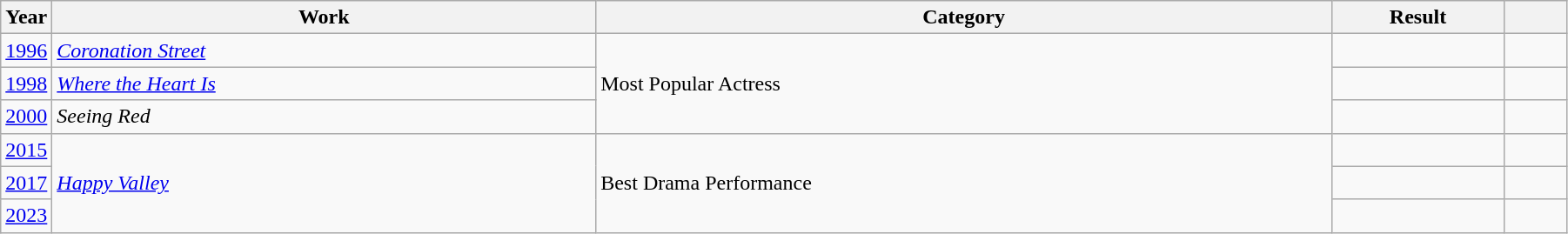<table style="width:95%;" class="wikitable sortable">
<tr>
<th style="width:3%;">Year</th>
<th>Work</th>
<th style="width:47%;">Category</th>
<th style="width:11%;">Result</th>
<th style="width:4%;" scope="col" class="unsortable"></th>
</tr>
<tr>
<td><a href='#'>1996</a></td>
<td><em><a href='#'>Coronation Street</a></em></td>
<td rowspan=3>Most Popular Actress</td>
<td></td>
<td></td>
</tr>
<tr>
<td><a href='#'>1998</a></td>
<td><em><a href='#'>Where the Heart Is</a></em></td>
<td></td>
<td></td>
</tr>
<tr>
<td><a href='#'>2000</a></td>
<td><em>Seeing Red</em></td>
<td></td>
<td></td>
</tr>
<tr>
<td><a href='#'>2015</a></td>
<td rowspan="3"><em><a href='#'>Happy Valley</a></em></td>
<td rowspan="3">Best Drama Performance</td>
<td></td>
<td></td>
</tr>
<tr>
<td><a href='#'>2017</a></td>
<td></td>
<td></td>
</tr>
<tr>
<td><a href='#'>2023</a></td>
<td></td>
<td></td>
</tr>
</table>
